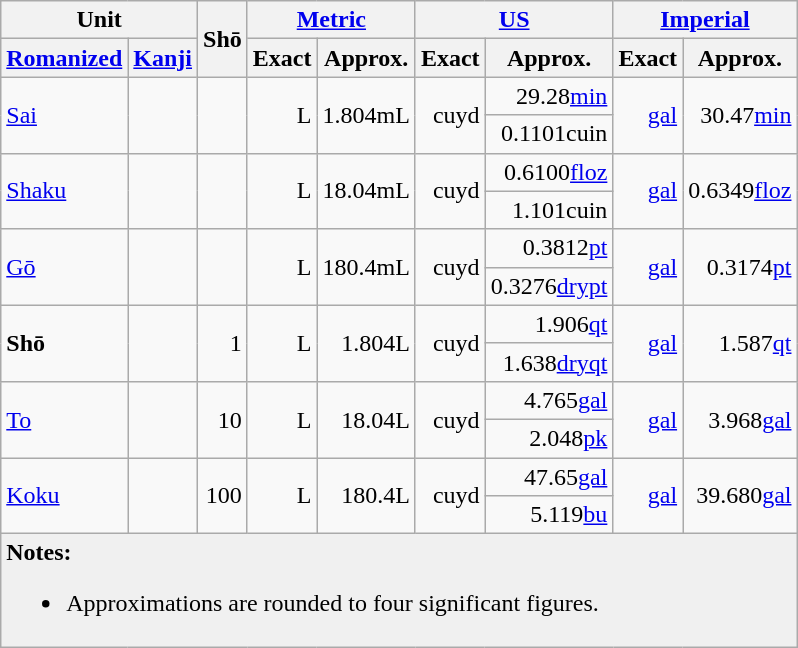<table class="wikitable">
<tr>
<th colspan="2">Unit</th>
<th rowspan="2">Shō</th>
<th colspan="2"><a href='#'>Metric</a></th>
<th colspan="2"><a href='#'>US</a></th>
<th colspan="3"><a href='#'>Imperial</a></th>
</tr>
<tr>
<th><a href='#'>Romanized</a></th>
<th><a href='#'>Kanji</a></th>
<th>Exact</th>
<th>Approx.</th>
<th>Exact</th>
<th>Approx.</th>
<th>Exact</th>
<th>Approx.</th>
</tr>
<tr style="text-align: right">
<td rowspan=2 style="text-align:left;"><a href='#'>Sai</a></td>
<td rowspan=2 align="center"></td>
<td rowspan=2 height="30pt"></td>
<td rowspan=2>L</td>
<td rowspan=2>1.804mL</td>
<td rowspan=2>cuyd</td>
<td>29.28<a href='#'>min</a></td>
<td rowspan=2><a href='#'>gal</a></td>
<td rowspan=2>30.47<a href='#'>min</a></td>
</tr>
<tr style="text-align: right">
<td>0.1101cuin</td>
</tr>
<tr style="text-align: right">
<td rowspan=2 style="text-align:left;"><a href='#'>Shaku</a></td>
<td rowspan=2 align="center"></td>
<td rowspan=2 height="30pt"></td>
<td rowspan=2>L</td>
<td rowspan=2>18.04mL</td>
<td rowspan=2>cuyd</td>
<td>0.6100<a href='#'>floz</a></td>
<td rowspan=2><a href='#'>gal</a></td>
<td rowspan=2>0.6349<a href='#'>floz</a></td>
</tr>
<tr style="text-align: right">
<td>1.101cuin</td>
</tr>
<tr style="text-align: right">
<td rowspan=2 style="text-align:left;"><a href='#'>Gō</a></td>
<td rowspan=2 align="center"></td>
<td rowspan=2 height="30pt"></td>
<td rowspan=2>L</td>
<td rowspan=2>180.4mL</td>
<td rowspan=2>cuyd</td>
<td>0.3812<a href='#'>pt</a></td>
<td rowspan=2><a href='#'>gal</a></td>
<td rowspan=2>0.3174<a href='#'>pt</a></td>
</tr>
<tr style="text-align: right">
<td>0.3276<a href='#'>drypt</a></td>
</tr>
<tr style="text-align: right">
<td rowspan=2 style="text-align:left;"><strong>Shō</strong></td>
<td rowspan=2 align="center"></td>
<td rowspan=2>1</td>
<td rowspan=2>L</td>
<td rowspan=2>1.804L</td>
<td rowspan=2>cuyd</td>
<td>1.906<a href='#'>qt</a></td>
<td rowspan=2><a href='#'>gal</a></td>
<td rowspan=2>1.587<a href='#'>qt</a></td>
</tr>
<tr style="text-align: right">
<td>1.638<a href='#'>dryqt</a></td>
</tr>
<tr style="text-align: right">
<td rowspan=2 style="text-align:left;"><a href='#'>To</a></td>
<td rowspan=2 align="center"></td>
<td rowspan=2>10</td>
<td rowspan=2>L</td>
<td rowspan=2>18.04L</td>
<td rowspan=2>cuyd</td>
<td>4.765<a href='#'>gal</a></td>
<td rowspan=2><a href='#'>gal</a></td>
<td rowspan=2>3.968<a href='#'>gal</a></td>
</tr>
<tr style="text-align: right">
<td>2.048<a href='#'>pk</a></td>
</tr>
<tr style="text-align: right">
<td rowspan=2 style="text-align:left;"><a href='#'>Koku</a></td>
<td rowspan=2 align="center"></td>
<td rowspan=2>100</td>
<td rowspan=2>L</td>
<td rowspan=2>180.4L</td>
<td rowspan=2>cuyd</td>
<td>47.65<a href='#'>gal</a></td>
<td rowspan=2><a href='#'>gal</a></td>
<td rowspan=2>39.680<a href='#'>gal</a></td>
</tr>
<tr style="text-align: right">
<td>5.119<a href='#'>bu</a></td>
</tr>
<tr>
<td colspan="13" bgcolor=#F0F0F0><strong>Notes:</strong><br><ul><li>Approximations are rounded to four significant figures.</li></ul></td>
</tr>
</table>
